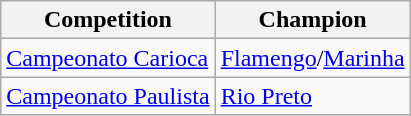<table class="wikitable">
<tr>
<th>Competition</th>
<th>Champion</th>
</tr>
<tr>
<td><a href='#'>Campeonato Carioca</a></td>
<td><a href='#'>Flamengo</a>/<a href='#'>Marinha</a></td>
</tr>
<tr>
<td><a href='#'>Campeonato Paulista</a></td>
<td><a href='#'>Rio Preto</a></td>
</tr>
</table>
